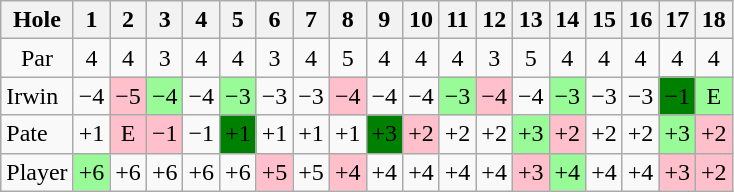<table class="wikitable" style="text-align:center">
<tr>
<th>Hole</th>
<th>1</th>
<th>2</th>
<th>3</th>
<th>4</th>
<th>5</th>
<th>6</th>
<th>7</th>
<th>8</th>
<th>9</th>
<th>10</th>
<th>11</th>
<th>12</th>
<th>13</th>
<th>14</th>
<th>15</th>
<th>16</th>
<th>17</th>
<th>18</th>
</tr>
<tr>
<td>Par</td>
<td>4</td>
<td>4</td>
<td>3</td>
<td>4</td>
<td>4</td>
<td>3</td>
<td>4</td>
<td>5</td>
<td>4</td>
<td>4</td>
<td>4</td>
<td>3</td>
<td>5</td>
<td>4</td>
<td>4</td>
<td>4</td>
<td>4</td>
<td>4</td>
</tr>
<tr>
<td align=left> Irwin</td>
<td>−4</td>
<td style="background: Pink;">−5</td>
<td style="background: PaleGreen;">−4</td>
<td>−4</td>
<td style="background: PaleGreen;">−3</td>
<td>−3</td>
<td>−3</td>
<td style="background: Pink;">−4</td>
<td>−4</td>
<td>−4</td>
<td style="background: PaleGreen;">−3</td>
<td style="background: Pink;">−4</td>
<td>−4</td>
<td style="background: PaleGreen;">−3</td>
<td>−3</td>
<td>−3</td>
<td style="background: Green;">−1</td>
<td style="background: PaleGreen;">E</td>
</tr>
<tr>
<td align=left> Pate</td>
<td>+1</td>
<td style="background: Pink;">E</td>
<td style="background: Pink;">−1</td>
<td>−1</td>
<td style="background: Green;">+1</td>
<td>+1</td>
<td>+1</td>
<td>+1</td>
<td style="background: Green;">+3</td>
<td style="background: Pink;">+2</td>
<td>+2</td>
<td>+2</td>
<td style="background: PaleGreen;">+3</td>
<td style="background: Pink;">+2</td>
<td>+2</td>
<td>+2</td>
<td style="background: PaleGreen;">+3</td>
<td style="background: Pink;">+2</td>
</tr>
<tr>
<td align=left> Player</td>
<td style="background: PaleGreen;">+6</td>
<td>+6</td>
<td>+6</td>
<td>+6</td>
<td>+6</td>
<td style="background: Pink;">+5</td>
<td>+5</td>
<td style="background: Pink;">+4</td>
<td>+4</td>
<td>+4</td>
<td>+4</td>
<td>+4</td>
<td style="background: Pink;">+3</td>
<td style="background: PaleGreen;">+4</td>
<td>+4</td>
<td>+4</td>
<td style="background: Pink;">+3</td>
<td style="background: Pink;">+2</td>
</tr>
</table>
